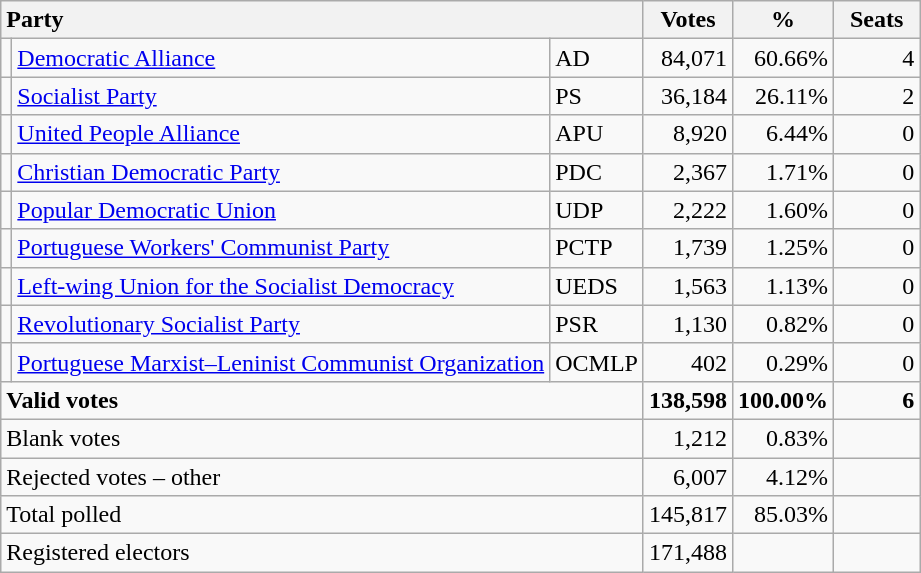<table class="wikitable" border="1" style="text-align:right;">
<tr>
<th style="text-align:left;" colspan=3>Party</th>
<th align=center width="50">Votes</th>
<th align=center width="50">%</th>
<th align=center width="50">Seats</th>
</tr>
<tr>
<td></td>
<td align=left><a href='#'>Democratic Alliance</a></td>
<td align=left>AD</td>
<td>84,071</td>
<td>60.66%</td>
<td>4</td>
</tr>
<tr>
<td></td>
<td align=left><a href='#'>Socialist Party</a></td>
<td align=left>PS</td>
<td>36,184</td>
<td>26.11%</td>
<td>2</td>
</tr>
<tr>
<td></td>
<td align=left><a href='#'>United People Alliance</a></td>
<td align=left>APU</td>
<td>8,920</td>
<td>6.44%</td>
<td>0</td>
</tr>
<tr>
<td></td>
<td align=left style="white-space: nowrap;"><a href='#'>Christian Democratic Party</a></td>
<td align=left>PDC</td>
<td>2,367</td>
<td>1.71%</td>
<td>0</td>
</tr>
<tr>
<td></td>
<td align=left><a href='#'>Popular Democratic Union</a></td>
<td align=left>UDP</td>
<td>2,222</td>
<td>1.60%</td>
<td>0</td>
</tr>
<tr>
<td></td>
<td align=left><a href='#'>Portuguese Workers' Communist Party</a></td>
<td align=left>PCTP</td>
<td>1,739</td>
<td>1.25%</td>
<td>0</td>
</tr>
<tr>
<td></td>
<td align=left><a href='#'>Left-wing Union for the Socialist Democracy</a></td>
<td align=left>UEDS</td>
<td>1,563</td>
<td>1.13%</td>
<td>0</td>
</tr>
<tr>
<td></td>
<td align=left><a href='#'>Revolutionary Socialist Party</a></td>
<td align=left>PSR</td>
<td>1,130</td>
<td>0.82%</td>
<td>0</td>
</tr>
<tr>
<td></td>
<td align=left><a href='#'>Portuguese Marxist–Leninist Communist Organization</a></td>
<td align=left>OCMLP</td>
<td>402</td>
<td>0.29%</td>
<td>0</td>
</tr>
<tr style="font-weight:bold">
<td align=left colspan=3>Valid votes</td>
<td>138,598</td>
<td>100.00%</td>
<td>6</td>
</tr>
<tr>
<td align=left colspan=3>Blank votes</td>
<td>1,212</td>
<td>0.83%</td>
<td></td>
</tr>
<tr>
<td align=left colspan=3>Rejected votes – other</td>
<td>6,007</td>
<td>4.12%</td>
<td></td>
</tr>
<tr>
<td align=left colspan=3>Total polled</td>
<td>145,817</td>
<td>85.03%</td>
<td></td>
</tr>
<tr>
<td align=left colspan=3>Registered electors</td>
<td>171,488</td>
<td></td>
<td></td>
</tr>
</table>
